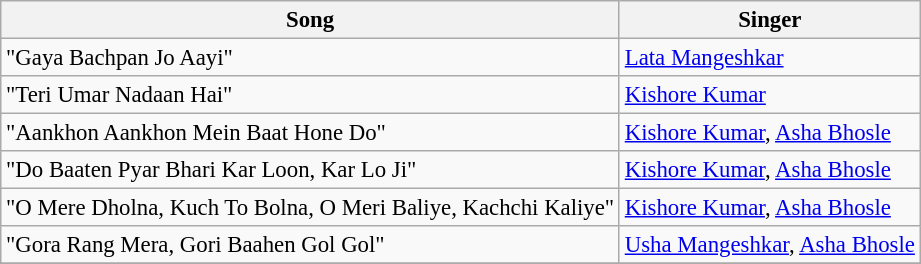<table class="wikitable" style="font-size:95%;">
<tr>
<th>Song</th>
<th>Singer</th>
</tr>
<tr>
<td>"Gaya Bachpan Jo Aayi"</td>
<td><a href='#'>Lata Mangeshkar</a></td>
</tr>
<tr>
<td>"Teri Umar Nadaan Hai"</td>
<td><a href='#'>Kishore Kumar</a></td>
</tr>
<tr>
<td>"Aankhon Aankhon Mein Baat Hone Do"</td>
<td><a href='#'>Kishore Kumar</a>, <a href='#'>Asha Bhosle</a></td>
</tr>
<tr>
<td>"Do Baaten Pyar Bhari Kar Loon, Kar Lo Ji"</td>
<td><a href='#'>Kishore Kumar</a>, <a href='#'>Asha Bhosle</a></td>
</tr>
<tr>
<td>"O Mere Dholna, Kuch To Bolna, O Meri Baliye, Kachchi Kaliye"</td>
<td><a href='#'>Kishore Kumar</a>, <a href='#'>Asha Bhosle</a></td>
</tr>
<tr>
<td>"Gora Rang Mera, Gori Baahen Gol Gol"</td>
<td><a href='#'>Usha Mangeshkar</a>, <a href='#'>Asha Bhosle</a></td>
</tr>
<tr>
</tr>
</table>
